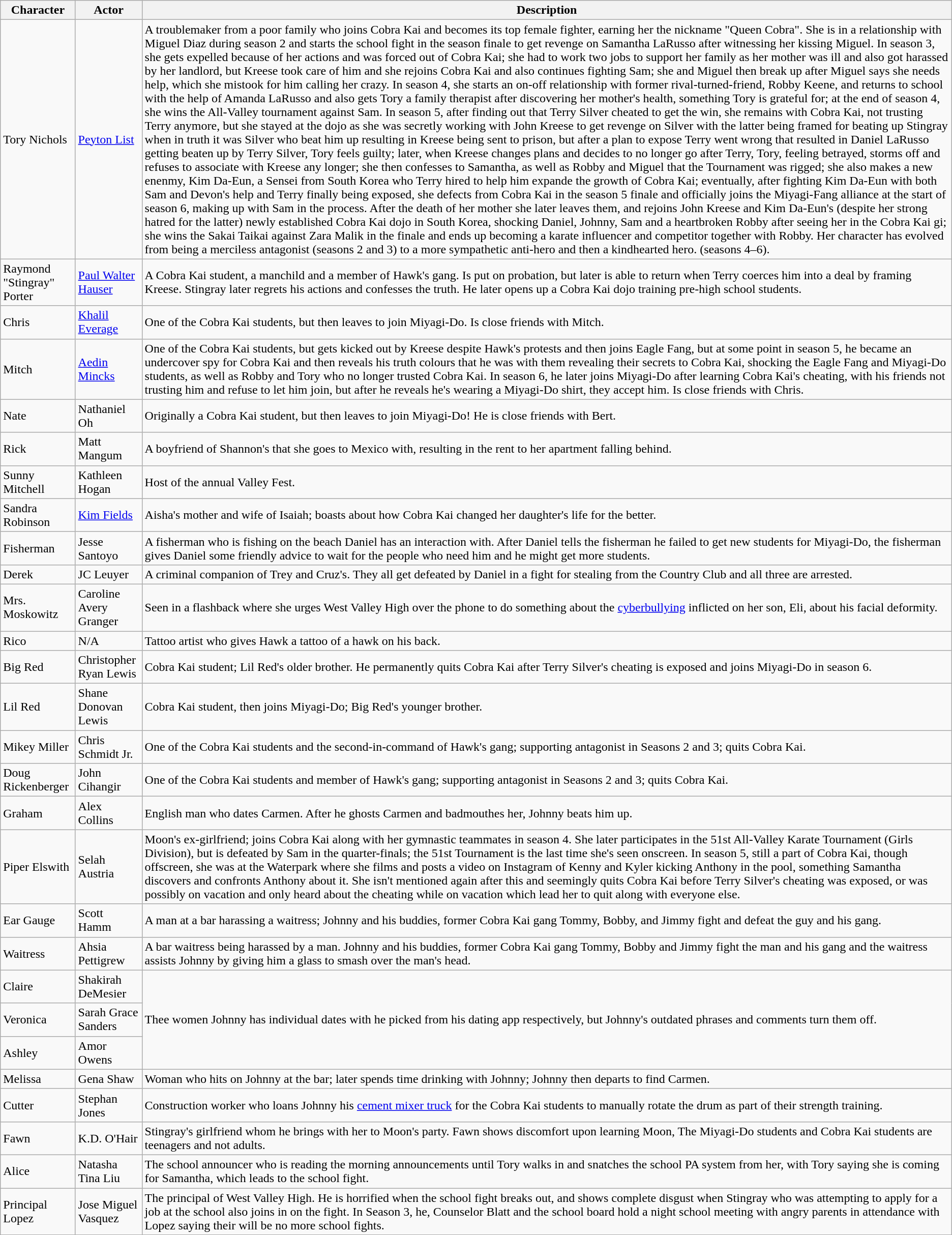<table class="wikitable">
<tr>
<th>Character</th>
<th>Actor</th>
<th>Description</th>
</tr>
<tr>
<td>Tory Nichols</td>
<td><a href='#'>Peyton List</a></td>
<td>A troublemaker from a poor family who joins Cobra Kai and becomes its top female fighter, earning her the nickname "Queen Cobra". She is in a relationship with Miguel Diaz during season 2 and starts the school fight in the season finale to get revenge on Samantha LaRusso after witnessing her kissing Miguel. In season 3, she gets expelled because of her actions and was forced out of Cobra Kai; she had to work two jobs to support her family as her mother was ill and also got harassed by her landlord, but Kreese took care of him and she rejoins Cobra Kai and also continues fighting Sam; she and Miguel then break up after Miguel says she needs help, which she mistook for him calling her crazy. In season 4, she starts an on-off relationship with former rival-turned-friend, Robby Keene, and returns to school with the help of Amanda LaRusso and also gets Tory a family therapist after discovering her mother's health, something Tory is grateful for; at the end of season 4, she wins the All-Valley tournament against Sam. In season 5, after finding out that Terry Silver cheated to get the win, she remains with Cobra Kai, not trusting Terry anymore, but she stayed at the dojo as she was secretly working with John Kreese to get revenge on Silver with the latter being framed for beating up Stingray when in truth it was Silver who beat him up resulting in Kreese being sent to prison, but after a plan to expose Terry went wrong that resulted in Daniel LaRusso getting beaten up by Terry Silver, Tory feels guilty; later, when Kreese changes plans and decides to no longer go after Terry, Tory, feeling betrayed, storms off and refuses to associate with Kreese any longer; she then confesses to Samantha, as well as Robby and Miguel that the Tournament was rigged; she also makes a new enenmy, Kim Da-Eun, a Sensei from South Korea who Terry hired to help him expande the growth of Cobra Kai; eventually, after fighting Kim Da-Eun with both Sam and Devon's help and Terry finally being exposed, she defects from Cobra Kai in the season 5 finale and officially joins the Miyagi-Fang alliance at the start of season 6, making up with Sam in the process. After the death of her mother she later leaves them, and rejoins John Kreese and Kim Da-Eun's (despite her strong hatred for the latter) newly established Cobra Kai dojo in South Korea, shocking Daniel, Johnny, Sam and a heartbroken Robby after seeing her in the Cobra Kai gi; she wins the Sakai Taikai against Zara Malik in the finale and ends up becoming a karate influencer and competitor together with Robby. Her character has evolved from being a merciless antagonist (seasons 2 and 3) to a more sympathetic anti-hero and then a kindhearted hero. (seasons 4–6).</td>
</tr>
<tr>
<td>Raymond "Stingray" Porter</td>
<td><a href='#'>Paul Walter Hauser</a></td>
<td>A Cobra Kai student, a manchild and a member of Hawk's gang. Is put on probation, but later is able to return when Terry coerces him into a deal by framing Kreese. Stingray later regrets his actions and confesses the truth. He later opens up a Cobra Kai dojo training pre-high school students.</td>
</tr>
<tr>
<td>Chris</td>
<td><a href='#'>Khalil Everage</a></td>
<td>One of the Cobra Kai students, but then leaves to join Miyagi-Do. Is close friends with Mitch.</td>
</tr>
<tr>
<td>Mitch</td>
<td><a href='#'>Aedin Mincks</a></td>
<td>One of the Cobra Kai students, but gets kicked out by Kreese despite Hawk's protests and then joins Eagle Fang, but at some point in season 5, he became an undercover spy for Cobra Kai and then reveals his truth colours that he was with them revealing their secrets to Cobra Kai, shocking the Eagle Fang and Miyagi-Do students, as well as Robby and Tory who no longer trusted Cobra Kai. In season 6, he later joins Miyagi-Do after learning Cobra Kai's cheating, with his friends not trusting him and refuse to let him join, but after he reveals he's wearing a Miyagi-Do shirt, they accept him. Is close friends with Chris.</td>
</tr>
<tr>
<td>Nate</td>
<td>Nathaniel Oh</td>
<td>Originally a Cobra Kai student, but then leaves to join Miyagi-Do! He is close friends with Bert.</td>
</tr>
<tr>
<td>Rick</td>
<td>Matt Mangum</td>
<td>A boyfriend of Shannon's that she goes to Mexico with, resulting in the rent to her apartment falling behind.</td>
</tr>
<tr>
<td>Sunny Mitchell</td>
<td>Kathleen Hogan</td>
<td>Host of the annual Valley Fest.</td>
</tr>
<tr>
<td>Sandra Robinson</td>
<td><a href='#'>Kim Fields</a></td>
<td>Aisha's mother and wife of Isaiah; boasts about how Cobra Kai changed her daughter's life for the better.</td>
</tr>
<tr>
<td>Fisherman</td>
<td>Jesse Santoyo</td>
<td>A fisherman who is fishing on the beach Daniel has an interaction with. After Daniel tells the fisherman he failed to get new students for Miyagi-Do, the fisherman gives Daniel some friendly advice to wait for the people who need him and he might get more students.</td>
</tr>
<tr>
<td>Derek</td>
<td>JC Leuyer</td>
<td>A criminal companion of Trey and Cruz's. They all get defeated by Daniel in a fight for stealing from the Country Club and all three are arrested.</td>
</tr>
<tr>
<td>Mrs. Moskowitz</td>
<td>Caroline Avery Granger</td>
<td>Seen in a flashback where she urges West Valley High over the phone to do something about the <a href='#'>cyberbullying</a> inflicted on her son, Eli, about his facial deformity.</td>
</tr>
<tr>
<td>Rico</td>
<td>N/A</td>
<td>Tattoo artist who gives Hawk a tattoo of a hawk on his back.</td>
</tr>
<tr>
<td>Big Red</td>
<td>Christopher Ryan Lewis</td>
<td>Cobra Kai student; Lil Red's older brother. He permanently quits Cobra Kai after Terry Silver's cheating is exposed and joins Miyagi-Do in season 6.</td>
</tr>
<tr>
<td>Lil Red</td>
<td>Shane Donovan Lewis</td>
<td>Cobra Kai student, then joins Miyagi-Do; Big Red's younger brother.</td>
</tr>
<tr>
<td>Mikey Miller</td>
<td>Chris Schmidt Jr.</td>
<td>One of the Cobra Kai students and the second-in-command of Hawk's gang; supporting antagonist in Seasons 2 and 3; quits Cobra Kai.</td>
</tr>
<tr>
<td>Doug Rickenberger</td>
<td>John Cihangir</td>
<td>One of the Cobra Kai students and member of Hawk's gang; supporting antagonist in Seasons 2 and 3; quits Cobra Kai.</td>
</tr>
<tr>
<td>Graham</td>
<td>Alex Collins</td>
<td>English man who dates Carmen. After he ghosts Carmen and badmouthes her, Johnny beats him up.</td>
</tr>
<tr>
<td>Piper Elswith</td>
<td>Selah Austria</td>
<td>Moon's ex-girlfriend; joins Cobra Kai along with her gymnastic teammates in season 4. She later participates in the 51st  All-Valley Karate Tournament (Girls Division), but is defeated by Sam in the quarter-finals; the 51st Tournament is the last time she's seen onscreen. In season 5, still a part of Cobra Kai, though offscreen, she was at the Waterpark where she films and posts a video on Instagram of Kenny and Kyler kicking Anthony in the pool, something Samantha discovers and confronts Anthony about it. She isn't mentioned again after this and seemingly quits Cobra Kai before Terry Silver's cheating was exposed, or was possibly on vacation and only heard about the cheating while on vacation which lead her to quit along with everyone else.</td>
</tr>
<tr>
<td>Ear Gauge</td>
<td>Scott Hamm</td>
<td>A man at a bar harassing a waitress; Johnny and his buddies, former Cobra Kai gang Tommy, Bobby, and Jimmy fight and defeat the guy and his gang.</td>
</tr>
<tr>
<td>Waitress</td>
<td>Ahsia Pettigrew</td>
<td>A bar waitress being harassed by a man. Johnny and his buddies, former Cobra Kai gang Tommy, Bobby and Jimmy fight the man and his gang and the waitress assists Johnny by giving him a glass to smash over the man's head.</td>
</tr>
<tr>
<td>Claire</td>
<td>Shakirah DeMesier</td>
<td rowspan="3">Thee women Johnny has individual dates with he picked from his dating app respectively, but Johnny's outdated phrases and comments turn them off.</td>
</tr>
<tr>
<td>Veronica</td>
<td>Sarah Grace Sanders</td>
</tr>
<tr>
<td>Ashley</td>
<td>Amor Owens</td>
</tr>
<tr>
<td>Melissa</td>
<td>Gena Shaw</td>
<td>Woman who hits on Johnny at the bar; later spends time drinking with Johnny; Johnny then departs to find Carmen.</td>
</tr>
<tr>
<td>Cutter</td>
<td>Stephan Jones</td>
<td>Construction worker who loans Johnny his <a href='#'>cement mixer truck</a> for the Cobra Kai students to manually rotate the drum as part of their strength training.</td>
</tr>
<tr>
<td>Fawn</td>
<td>K.D. O'Hair</td>
<td>Stingray's girlfriend whom he brings with her to Moon's party. Fawn shows discomfort upon learning Moon, The Miyagi-Do students and Cobra Kai students are teenagers and not adults.</td>
</tr>
<tr>
<td>Alice</td>
<td>Natasha Tina Liu</td>
<td>The school announcer who is reading the morning announcements until Tory walks in and snatches the school PA system from her, with Tory saying she is coming for Samantha, which leads to the school fight.</td>
</tr>
<tr>
<td>Principal Lopez</td>
<td>Jose Miguel Vasquez</td>
<td>The principal of West Valley High. He is horrified when the school fight breaks out, and shows complete disgust when Stingray who was attempting to apply for a job at the school also joins in on the fight. In Season 3, he, Counselor Blatt and the school board hold a night school meeting with angry parents in attendance with Lopez saying their will be no more school fights.</td>
</tr>
</table>
